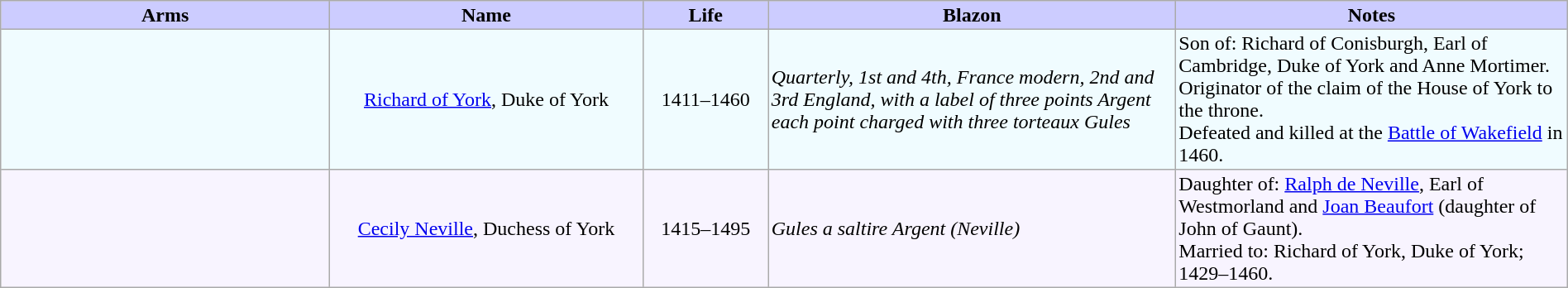<table width="100%" border="1" cellpadding="2" cellspacing="0" style="margin: 0.5em 0.3em 0.5em 0; background: #f9f9f9; border: 1px #aaa solid; border-collapse: collapse;">
<tr>
<th width="21%" bgcolor = "#ccccff">Arms</th>
<th width="20%" bgcolor = "#ccccff">Name</th>
<th width="8%" bgcolor = "#ccccff">Life</th>
<th width="26%" bgcolor = "#ccccff">Blazon</th>
<th width="26%" bgcolor = "#ccccff">Notes</th>
</tr>
<tr bgcolor=f0fcff>
<td align="center"></td>
<td align="center"><a href='#'>Richard of York</a>, Duke of York</td>
<td align="center">1411–1460</td>
<td><em>Quarterly, 1st and 4th, France modern, 2nd and 3rd England, with a label of three points Argent each point charged with three torteaux Gules</em></td>
<td>Son of: Richard of Conisburgh, Earl of Cambridge, Duke of York and Anne Mortimer.<br>Originator of the claim of the House of York to the throne.<br>Defeated and killed at the <a href='#'>Battle of Wakefield</a> in 1460.</td>
</tr>
<tr bgcolor=f8f4ff>
<td align="center"></td>
<td align="center"><a href='#'>Cecily Neville</a>, Duchess of York</td>
<td align="center">1415–1495</td>
<td><em>Gules a saltire Argent (Neville)</em></td>
<td>Daughter of: <a href='#'>Ralph de Neville</a>, Earl of Westmorland and <a href='#'>Joan Beaufort</a> (daughter of John of Gaunt).<br>Married to: Richard of York, Duke of York; 1429–1460.</td>
</tr>
</table>
